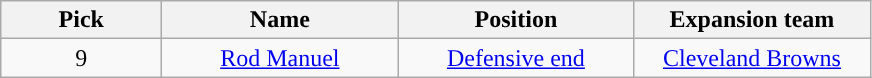<table class="wikitable" style="text-align:center">
<tr>
<th width=100px>Pick</th>
<th width=150px>Name</th>
<th width=150px>Position</th>
<th width=150px>Expansion team</th>
</tr>
<tr>
<td>9</td>
<td><a href='#'>Rod Manuel</a></td>
<td><a href='#'>Defensive end</a></td>
<td rowspan="2"><a href='#'>Cleveland Browns</a></td>
</tr>
</table>
